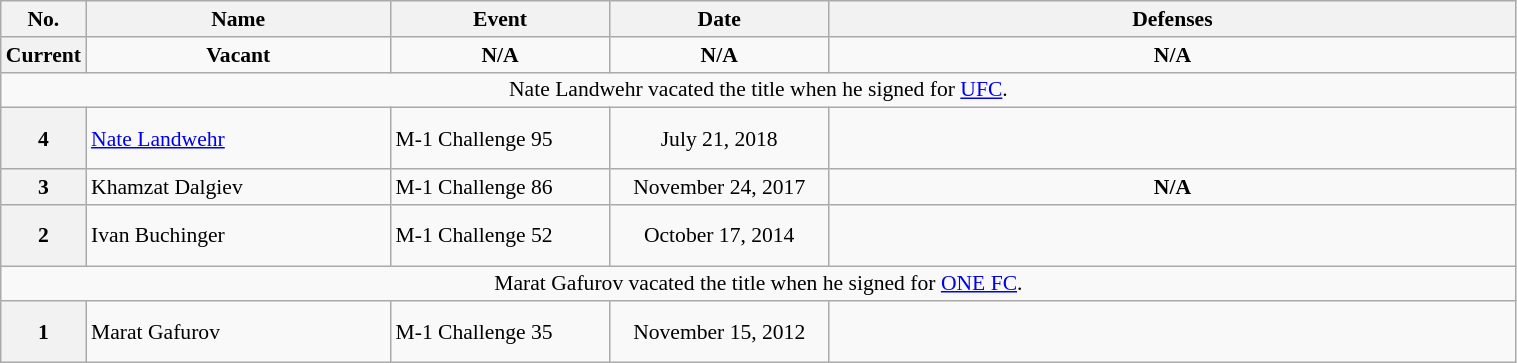<table class="wikitable" style="width:80%; font-size:90%;">
<tr>
<th style= width:1%;">No.</th>
<th style= width:21%;">Name</th>
<th style= width:15%;">Event</th>
<th style=width:15%;">Date</th>
<th style= width:48%;">Defenses</th>
</tr>
<tr>
<th>Current</th>
<td align=center><strong>Vacant</strong></td>
<td align=center><strong>N/A</strong></td>
<td align=center><strong>N/A</strong></td>
<td align=center><strong>N/A</strong></td>
</tr>
<tr>
<td style="text-align:center;" colspan="5">Nate Landwehr vacated the title when he signed for <a href='#'>UFC</a>.</td>
</tr>
<tr>
<th>4</th>
<td align=left> <a href='#'>Nate Landwehr</a></td>
<td align=left>M-1 Challenge 95 <br></td>
<td align=center>July 21, 2018</td>
<td align=left><br><br>
</td>
</tr>
<tr>
<th>3</th>
<td align=left> Khamzat Dalgiev</td>
<td align=left>M-1 Challenge 86 <br></td>
<td align=center>November 24, 2017</td>
<td align=center><strong>N/A</strong></td>
</tr>
<tr>
<th>2</th>
<td align=left> Ivan Buchinger <br></td>
<td align=left>M-1 Challenge 52 <br></td>
<td align=center>October 17, 2014</td>
<td align=left><br><br>
</td>
</tr>
<tr>
<td style="text-align:center;" colspan="5">Marat Gafurov vacated the title when he signed for <a href='#'>ONE FC</a>.</td>
</tr>
<tr>
<th>1</th>
<td align=left> Marat Gafurov  <br></td>
<td align=left>M-1 Challenge 35 <br></td>
<td align=center>November 15, 2012</td>
<td align=left><br><br>
</td>
</tr>
</table>
